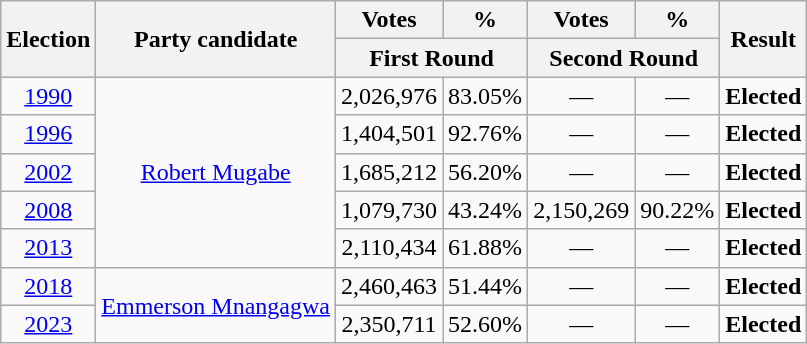<table class=wikitable style=text-align:center>
<tr>
<th rowspan="2">Election</th>
<th rowspan="2">Party candidate</th>
<th>Votes</th>
<th>%</th>
<th>Votes</th>
<th>%</th>
<th rowspan="2">Result</th>
</tr>
<tr>
<th colspan="2">First Round</th>
<th colspan="2">Second Round</th>
</tr>
<tr>
<td><a href='#'>1990</a></td>
<td rowspan="5"><a href='#'>Robert Mugabe</a></td>
<td>2,026,976</td>
<td>83.05%</td>
<td>—</td>
<td>—</td>
<td><strong>Elected</strong> </td>
</tr>
<tr>
<td><a href='#'>1996</a></td>
<td>1,404,501</td>
<td>92.76%</td>
<td>—</td>
<td>—</td>
<td><strong>Elected</strong> </td>
</tr>
<tr>
<td><a href='#'>2002</a></td>
<td>1,685,212</td>
<td>56.20%</td>
<td>—</td>
<td>—</td>
<td><strong>Elected</strong> </td>
</tr>
<tr>
<td><a href='#'>2008</a></td>
<td>1,079,730</td>
<td>43.24%</td>
<td>2,150,269</td>
<td>90.22%</td>
<td><strong>Elected</strong> </td>
</tr>
<tr>
<td><a href='#'>2013</a></td>
<td>2,110,434</td>
<td>61.88%</td>
<td>—</td>
<td>—</td>
<td><strong>Elected</strong> </td>
</tr>
<tr>
<td><a href='#'>2018</a></td>
<td rowspan="2"><a href='#'>Emmerson Mnangagwa</a></td>
<td>2,460,463</td>
<td>51.44%</td>
<td>—</td>
<td>—</td>
<td><strong>Elected</strong> </td>
</tr>
<tr>
<td><a href='#'>2023</a></td>
<td>2,350,711</td>
<td>52.60%</td>
<td>—</td>
<td>—</td>
<td><strong>Elected</strong> </td>
</tr>
</table>
